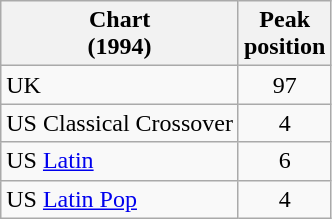<table class="wikitable sortable">
<tr>
<th align="left">Chart<br> (1994)</th>
<th align="center">Peak<br>position</th>
</tr>
<tr>
<td align="left">UK</td>
<td align="center">97</td>
</tr>
<tr>
<td align="left">US Classical Crossover</td>
<td align="center">4</td>
</tr>
<tr>
<td align="left">US <a href='#'>Latin</a></td>
<td align="center">6</td>
</tr>
<tr>
<td align="left">US <a href='#'>Latin Pop</a></td>
<td align="center">4</td>
</tr>
</table>
